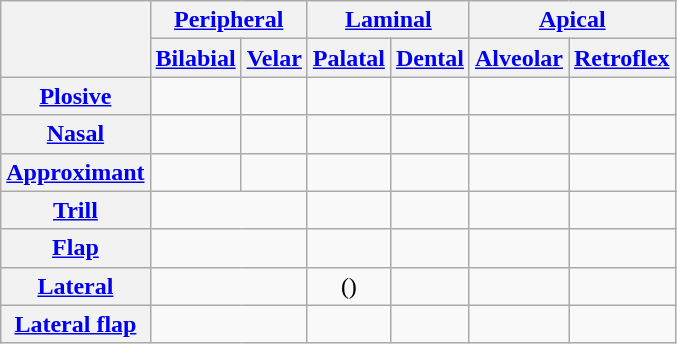<table class="wikitable">
<tr>
<th rowspan=2></th>
<th colspan=2><a href='#'>Peripheral</a></th>
<th colspan=2><a href='#'>Laminal</a></th>
<th colspan=2><a href='#'>Apical</a></th>
</tr>
<tr>
<th><a href='#'>Bilabial</a></th>
<th><a href='#'>Velar</a></th>
<th><a href='#'>Palatal</a></th>
<th><a href='#'>Dental</a></th>
<th><a href='#'>Alveolar</a></th>
<th><a href='#'>Retroflex</a></th>
</tr>
<tr style="text-align: center;">
<th><a href='#'>Plosive</a></th>
<td></td>
<td></td>
<td></td>
<td></td>
<td></td>
<td></td>
</tr>
<tr style="text-align: center;">
<th><a href='#'>Nasal</a></th>
<td></td>
<td></td>
<td></td>
<td></td>
<td></td>
<td></td>
</tr>
<tr style="text-align: center;">
<th><a href='#'>Approximant</a></th>
<td></td>
<td></td>
<td></td>
<td></td>
<td></td>
<td></td>
</tr>
<tr style="text-align: center;">
<th><a href='#'>Trill</a></th>
<td colspan=2></td>
<td></td>
<td></td>
<td></td>
<td></td>
</tr>
<tr style="text-align: center;">
<th><a href='#'>Flap</a></th>
<td colspan=2></td>
<td></td>
<td></td>
<td></td>
<td></td>
</tr>
<tr style="text-align: center;">
<th><a href='#'>Lateral</a></th>
<td colspan=2></td>
<td>()</td>
<td></td>
<td></td>
<td></td>
</tr>
<tr style="text-align: center;">
<th><a href='#'>Lateral flap</a></th>
<td colspan=2></td>
<td></td>
<td></td>
<td> </td>
<td> </td>
</tr>
</table>
